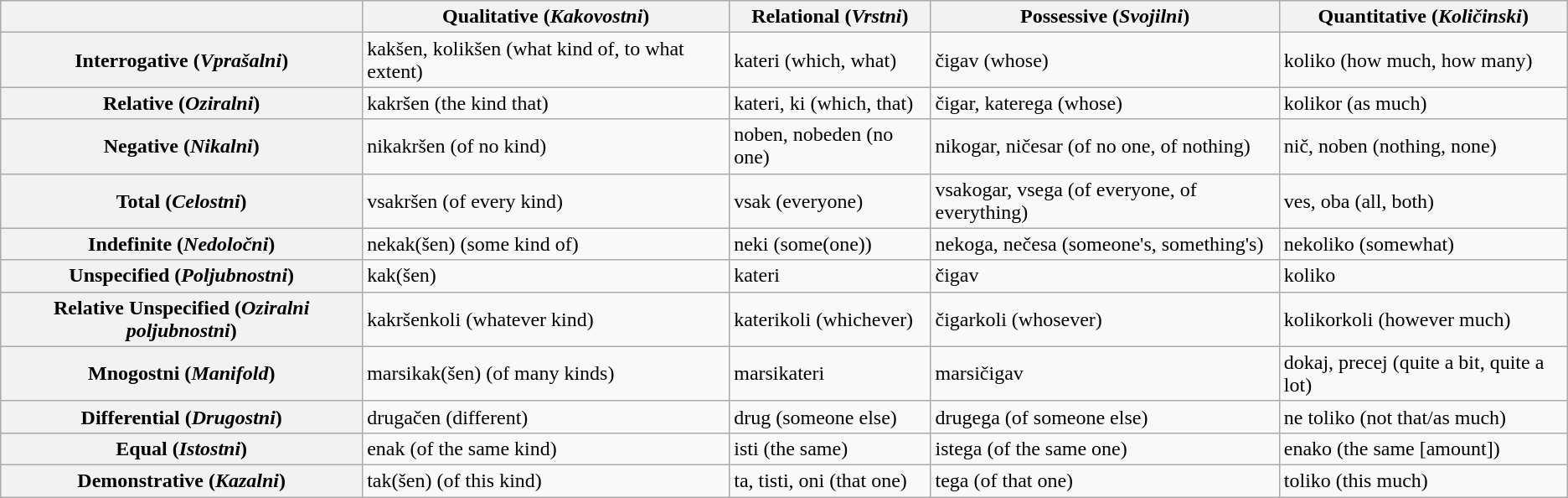<table class="wikitable">
<tr>
<th></th>
<th>Qualitative (<em>Kakovostni</em>)</th>
<th>Relational (<em>Vrstni</em>)</th>
<th>Possessive (<em>Svojilni</em>)</th>
<th>Quantitative (<em>Količinski</em>)</th>
</tr>
<tr>
<th>Interrogative (<em>Vprašalni</em>)</th>
<td>kakšen, kolikšen (what kind of, to what extent)</td>
<td>kateri (which, what)</td>
<td>čigav (whose)</td>
<td>koliko (how much, how many)</td>
</tr>
<tr>
<th>Relative (<em>Oziralni</em>)</th>
<td>kakršen (the kind that)</td>
<td>kateri, ki (which, that)</td>
<td>čigar, katerega (whose)</td>
<td>kolikor (as much)</td>
</tr>
<tr>
<th>Negative (<em>Nikalni</em>)</th>
<td>nikakršen (of no kind)</td>
<td>noben, nobeden (no one)</td>
<td>nikogar, ničesar (of no one, of nothing)</td>
<td>nič, noben (nothing, none)</td>
</tr>
<tr>
<th>Total (<em>Celostni</em>)</th>
<td>vsakršen (of every kind)</td>
<td>vsak (everyone)</td>
<td>vsakogar, vsega (of everyone, of everything)</td>
<td>ves, oba (all, both)</td>
</tr>
<tr>
<th>Indefinite (<em>Nedoločni</em>)</th>
<td>nekak(šen) (some kind of)</td>
<td>neki (some(one))</td>
<td>nekoga, nečesa (someone's, something's)</td>
<td>nekoliko (somewhat)</td>
</tr>
<tr>
<th>Unspecified (<em>Poljubnostni</em>)</th>
<td>kak(šen)</td>
<td>kateri</td>
<td>čigav</td>
<td>koliko</td>
</tr>
<tr>
<th>Relative Unspecified (<em>Oziralni poljubnostni</em>)</th>
<td>kakršenkoli (whatever kind)</td>
<td>katerikoli (whichever)</td>
<td>čigarkoli (whosever)</td>
<td>kolikorkoli (however much)</td>
</tr>
<tr>
<th>Mnogostni (<em>Manifold</em>)</th>
<td>marsikak(šen) (of many kinds)</td>
<td>marsikateri</td>
<td>marsičigav</td>
<td>dokaj, precej (quite a bit, quite a lot)</td>
</tr>
<tr>
<th>Differential (<em>Drugostni</em>)</th>
<td>drugačen (different)</td>
<td>drug (someone else)</td>
<td>drugega (of someone else)</td>
<td>ne toliko (not that/as much)</td>
</tr>
<tr>
<th>Equal (<em>Istostni</em>)</th>
<td>enak (of the same kind)</td>
<td>isti (the same)</td>
<td>istega (of the same one)</td>
<td>enako (the same [amount])</td>
</tr>
<tr>
<th>Demonstrative (<em>Kazalni</em>)</th>
<td>tak(šen) (of this kind)</td>
<td>ta, tisti, oni (that one)</td>
<td>tega (of that one)</td>
<td>toliko (this much)</td>
</tr>
</table>
